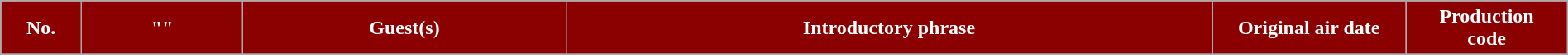<table class="wikitable plainrowheaders" style="width:100%; margin:auto;">
<tr>
<th style="background-color: #8B0000; color:#ffffff" width=5%><abbr>No.</abbr></th>
<th style="background-color: #8B0000; color:#ffffff" width=10%>"<a href='#'></a>"</th>
<th style="background-color: #8B0000; color:#ffffff" width=20%>Guest(s)</th>
<th style="background-color: #8B0000; color:#ffffff" width=40%>Introductory phrase</th>
<th style="background-color: #8B0000; color:#ffffff" width=12%>Original air date</th>
<th style="background-color: #8B0000; color:#ffffff" width=10%>Production <br> code</th>
</tr>
<tr>
</tr>
</table>
